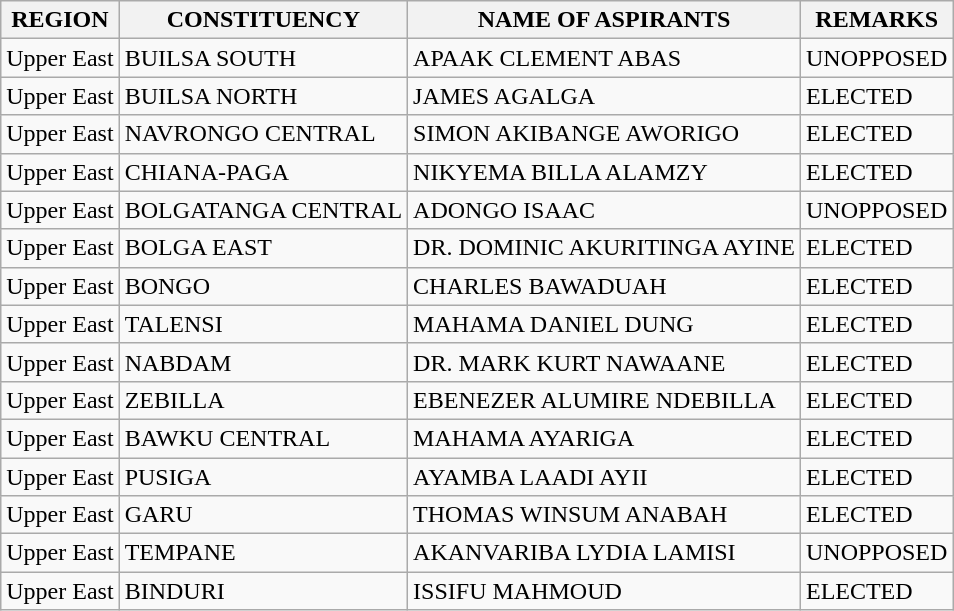<table class="wikitable">
<tr>
<th>REGION</th>
<th>CONSTITUENCY</th>
<th>NAME OF ASPIRANTS</th>
<th>REMARKS</th>
</tr>
<tr>
<td>Upper East</td>
<td>BUILSA SOUTH</td>
<td>APAAK CLEMENT ABAS</td>
<td>UNOPPOSED</td>
</tr>
<tr>
<td>Upper East</td>
<td>BUILSA NORTH</td>
<td>JAMES AGALGA</td>
<td>ELECTED</td>
</tr>
<tr>
<td>Upper East</td>
<td>NAVRONGO CENTRAL</td>
<td>SIMON AKIBANGE AWORIGO</td>
<td>ELECTED</td>
</tr>
<tr>
<td>Upper East</td>
<td>CHIANA-PAGA</td>
<td>NIKYEMA BILLA ALAMZY</td>
<td>ELECTED</td>
</tr>
<tr>
<td>Upper East</td>
<td>BOLGATANGA CENTRAL</td>
<td>ADONGO ISAAC</td>
<td>UNOPPOSED</td>
</tr>
<tr>
<td>Upper East</td>
<td>BOLGA EAST</td>
<td>DR. DOMINIC AKURITINGA AYINE</td>
<td>ELECTED</td>
</tr>
<tr>
<td>Upper East</td>
<td>BONGO</td>
<td>CHARLES BAWADUAH</td>
<td>ELECTED</td>
</tr>
<tr>
<td>Upper East</td>
<td>TALENSI</td>
<td>MAHAMA DANIEL DUNG</td>
<td>ELECTED</td>
</tr>
<tr>
<td>Upper East</td>
<td>NABDAM</td>
<td>DR. MARK KURT NAWAANE</td>
<td>ELECTED</td>
</tr>
<tr>
<td>Upper East</td>
<td>ZEBILLA</td>
<td>EBENEZER ALUMIRE NDEBILLA</td>
<td>ELECTED</td>
</tr>
<tr>
<td>Upper East</td>
<td>BAWKU CENTRAL</td>
<td>MAHAMA AYARIGA</td>
<td>ELECTED</td>
</tr>
<tr>
<td>Upper East</td>
<td>PUSIGA</td>
<td>AYAMBA LAADI AYII</td>
<td>ELECTED</td>
</tr>
<tr>
<td>Upper East</td>
<td>GARU</td>
<td>THOMAS WINSUM ANABAH</td>
<td>ELECTED</td>
</tr>
<tr>
<td>Upper East</td>
<td>TEMPANE</td>
<td>AKANVARIBA LYDIA LAMISI</td>
<td>UNOPPOSED</td>
</tr>
<tr>
<td>Upper East</td>
<td>BINDURI</td>
<td>ISSIFU MAHMOUD</td>
<td>ELECTED</td>
</tr>
</table>
